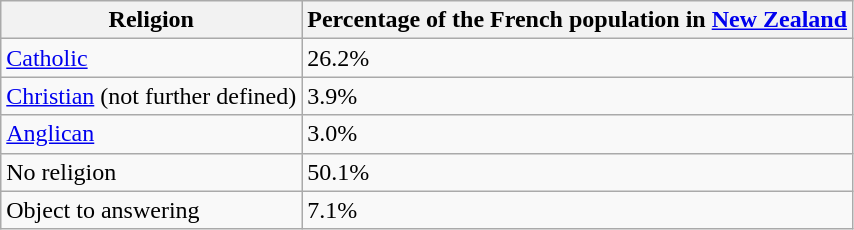<table class="wikitable">
<tr>
<th>Religion</th>
<th>Percentage of the French population in <a href='#'>New Zealand</a></th>
</tr>
<tr>
<td><a href='#'>Catholic</a></td>
<td>26.2%</td>
</tr>
<tr>
<td><a href='#'>Christian</a> (not further defined)</td>
<td>3.9%</td>
</tr>
<tr>
<td><a href='#'>Anglican</a></td>
<td>3.0%</td>
</tr>
<tr>
<td>No religion</td>
<td>50.1%</td>
</tr>
<tr>
<td>Object to answering</td>
<td>7.1%</td>
</tr>
</table>
